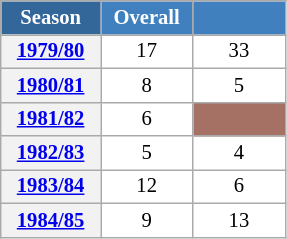<table class="wikitable" style="font-size:86%; text-align:center; border:grey solid 1px; border-collapse:collapse; background:#ffffff;">
<tr>
<th style="background-color:#369; color:white; width:60px;"> Season </th>
<th style="background-color:#4180be; color:white; width:55px;">Overall</th>
<th style="background-color:#4180be; color:white; width:55px;"></th>
</tr>
<tr>
<th scope=row align=center><a href='#'>1979/80</a></th>
<td align=center>17</td>
<td align=center>33</td>
</tr>
<tr>
<th scope=row align=center><a href='#'>1980/81</a></th>
<td align=center>8</td>
<td align=center>5</td>
</tr>
<tr>
<th scope=row align=center><a href='#'>1981/82</a></th>
<td align=center>6</td>
<td align=center bgcolor=#A57164></td>
</tr>
<tr>
<th scope=row align=center><a href='#'>1982/83</a></th>
<td align=center>5</td>
<td align=center>4</td>
</tr>
<tr>
<th scope=row align=center><a href='#'>1983/84</a></th>
<td align=center>12</td>
<td align=center>6</td>
</tr>
<tr>
<th scope=row align=center><a href='#'>1984/85</a></th>
<td align=center>9</td>
<td align=center>13</td>
</tr>
</table>
